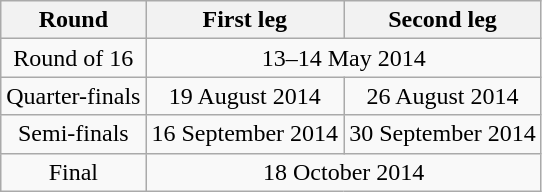<table class="wikitable" style="text-align:center">
<tr>
<th>Round</th>
<th>First leg</th>
<th>Second leg</th>
</tr>
<tr>
<td>Round of 16</td>
<td colspan=2>13–14 May 2014</td>
</tr>
<tr>
<td>Quarter-finals</td>
<td>19 August 2014</td>
<td>26 August 2014</td>
</tr>
<tr>
<td>Semi-finals</td>
<td>16 September 2014</td>
<td>30 September 2014</td>
</tr>
<tr>
<td>Final</td>
<td colspan=2>18 October 2014</td>
</tr>
</table>
